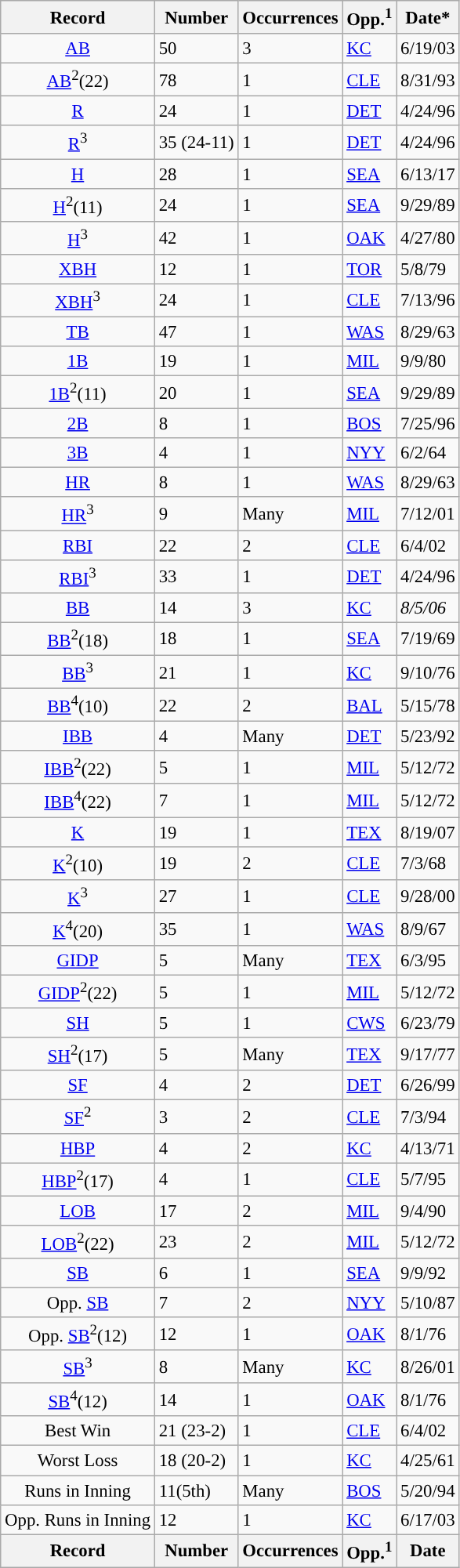<table class="wikitable" style="font-size: 95%; text-align:left;">
<tr>
<th>Record</th>
<th>Number</th>
<th>Occurrences</th>
<th>Opp.<sup>1</sup></th>
<th>Date*</th>
</tr>
<tr>
<td align="center"><a href='#'>AB</a></td>
<td>50</td>
<td>3</td>
<td><a href='#'>KC</a></td>
<td>6/19/03</td>
</tr>
<tr>
<td align="center"><a href='#'>AB</a><sup>2</sup>(22)</td>
<td>78</td>
<td>1</td>
<td><a href='#'>CLE</a></td>
<td>8/31/93</td>
</tr>
<tr>
<td align="center"><a href='#'>R</a></td>
<td>24</td>
<td>1</td>
<td><a href='#'>DET</a></td>
<td>4/24/96</td>
</tr>
<tr>
<td align="center"><a href='#'>R</a><sup>3</sup></td>
<td>35 (24-11)</td>
<td>1</td>
<td><a href='#'>DET</a></td>
<td>4/24/96</td>
</tr>
<tr>
<td align="center"><a href='#'>H</a></td>
<td>28</td>
<td>1</td>
<td><a href='#'>SEA</a></td>
<td>6/13/17</td>
</tr>
<tr>
<td align="center"><a href='#'>H</a><sup>2</sup>(11)</td>
<td>24</td>
<td>1</td>
<td><a href='#'>SEA</a></td>
<td>9/29/89</td>
</tr>
<tr>
<td align="center"><a href='#'>H</a><sup>3</sup></td>
<td>42</td>
<td>1</td>
<td><a href='#'>OAK</a></td>
<td>4/27/80</td>
</tr>
<tr>
<td align="center"><a href='#'>XBH</a></td>
<td>12</td>
<td>1</td>
<td><a href='#'>TOR</a></td>
<td>5/8/79</td>
</tr>
<tr>
<td align="center"><a href='#'>XBH</a><sup>3</sup></td>
<td>24</td>
<td>1</td>
<td><a href='#'>CLE</a></td>
<td>7/13/96</td>
</tr>
<tr>
<td align="center"><a href='#'>TB</a></td>
<td>47</td>
<td>1</td>
<td><a href='#'>WAS</a></td>
<td>8/29/63</td>
</tr>
<tr>
<td align="center"><a href='#'>1B</a></td>
<td>19</td>
<td>1</td>
<td><a href='#'>MIL</a></td>
<td>9/9/80</td>
</tr>
<tr>
<td align="center"><a href='#'>1B</a><sup>2</sup>(11)</td>
<td>20</td>
<td>1</td>
<td><a href='#'>SEA</a></td>
<td>9/29/89</td>
</tr>
<tr>
<td align="center"><a href='#'>2B</a></td>
<td>8</td>
<td>1</td>
<td><a href='#'>BOS</a></td>
<td>7/25/96</td>
</tr>
<tr>
<td align="center"><a href='#'>3B</a></td>
<td>4</td>
<td>1</td>
<td><a href='#'>NYY</a></td>
<td>6/2/64</td>
</tr>
<tr>
<td align="center"><a href='#'>HR</a></td>
<td>8</td>
<td>1</td>
<td><a href='#'>WAS</a></td>
<td>8/29/63</td>
</tr>
<tr>
<td align="center"><a href='#'>HR</a><sup>3</sup></td>
<td>9</td>
<td>Many</td>
<td><a href='#'>MIL</a></td>
<td>7/12/01</td>
</tr>
<tr>
<td align="center"><a href='#'>RBI</a></td>
<td>22</td>
<td>2</td>
<td><a href='#'>CLE</a></td>
<td>6/4/02</td>
</tr>
<tr>
<td align="center"><a href='#'>RBI</a><sup>3</sup></td>
<td>33</td>
<td>1</td>
<td><a href='#'>DET</a></td>
<td>4/24/96</td>
</tr>
<tr>
<td align="center"><a href='#'>BB</a></td>
<td>14</td>
<td>3</td>
<td><a href='#'>KC</a></td>
<td><em>8/5/06</em></td>
</tr>
<tr>
<td align="center"><a href='#'>BB</a><sup>2</sup>(18)</td>
<td>18</td>
<td>1</td>
<td><a href='#'>SEA</a></td>
<td>7/19/69</td>
</tr>
<tr>
<td align="center"><a href='#'>BB</a><sup>3</sup></td>
<td>21</td>
<td>1</td>
<td><a href='#'>KC</a></td>
<td>9/10/76</td>
</tr>
<tr>
<td align="center"><a href='#'>BB</a><sup>4</sup>(10)</td>
<td>22</td>
<td>2</td>
<td><a href='#'>BAL</a></td>
<td>5/15/78</td>
</tr>
<tr>
<td align="center"><a href='#'>IBB</a></td>
<td>4</td>
<td>Many</td>
<td><a href='#'>DET</a></td>
<td>5/23/92</td>
</tr>
<tr>
<td align="center"><a href='#'>IBB</a><sup>2</sup>(22)</td>
<td>5</td>
<td>1</td>
<td><a href='#'>MIL</a></td>
<td>5/12/72</td>
</tr>
<tr>
<td align="center"><a href='#'>IBB</a><sup>4</sup>(22)</td>
<td>7</td>
<td>1</td>
<td><a href='#'>MIL</a></td>
<td>5/12/72</td>
</tr>
<tr>
<td align="center"><a href='#'>K</a></td>
<td>19</td>
<td>1</td>
<td><a href='#'>TEX</a></td>
<td>8/19/07</td>
</tr>
<tr>
<td align="center"><a href='#'>K</a><sup>2</sup>(10)</td>
<td>19</td>
<td>2</td>
<td><a href='#'>CLE</a></td>
<td>7/3/68</td>
</tr>
<tr>
<td align="center"><a href='#'>K</a><sup>3</sup></td>
<td>27</td>
<td>1</td>
<td><a href='#'>CLE</a></td>
<td>9/28/00</td>
</tr>
<tr>
<td align="center"><a href='#'>K</a><sup>4</sup>(20)</td>
<td>35</td>
<td>1</td>
<td><a href='#'>WAS</a></td>
<td>8/9/67</td>
</tr>
<tr>
<td align="center"><a href='#'>GIDP</a></td>
<td>5</td>
<td>Many</td>
<td><a href='#'>TEX</a></td>
<td>6/3/95</td>
</tr>
<tr>
<td align="center"><a href='#'>GIDP</a><sup>2</sup>(22)</td>
<td>5</td>
<td>1</td>
<td><a href='#'>MIL</a></td>
<td>5/12/72</td>
</tr>
<tr>
<td align="center"><a href='#'>SH</a></td>
<td>5</td>
<td>1</td>
<td><a href='#'>CWS</a></td>
<td>6/23/79</td>
</tr>
<tr>
<td align="center"><a href='#'>SH</a><sup>2</sup>(17)</td>
<td>5</td>
<td>Many</td>
<td><a href='#'>TEX</a></td>
<td>9/17/77</td>
</tr>
<tr>
<td align="center"><a href='#'>SF</a></td>
<td>4</td>
<td>2</td>
<td><a href='#'>DET</a></td>
<td>6/26/99</td>
</tr>
<tr>
<td align="center"><a href='#'>SF</a><sup>2</sup></td>
<td>3</td>
<td>2</td>
<td><a href='#'>CLE</a></td>
<td>7/3/94</td>
</tr>
<tr>
<td align="center"><a href='#'>HBP</a></td>
<td>4</td>
<td>2</td>
<td><a href='#'>KC</a></td>
<td>4/13/71</td>
</tr>
<tr>
<td align="center"><a href='#'>HBP</a><sup>2</sup>(17)</td>
<td>4</td>
<td>1</td>
<td><a href='#'>CLE</a></td>
<td>5/7/95</td>
</tr>
<tr>
<td align="center"><a href='#'>LOB</a></td>
<td>17</td>
<td>2</td>
<td><a href='#'>MIL</a></td>
<td>9/4/90</td>
</tr>
<tr>
<td align="center"><a href='#'>LOB</a><sup>2</sup>(22)</td>
<td>23</td>
<td>2</td>
<td><a href='#'>MIL</a></td>
<td>5/12/72</td>
</tr>
<tr>
<td align="center"><a href='#'>SB</a></td>
<td>6</td>
<td>1</td>
<td><a href='#'>SEA</a></td>
<td>9/9/92</td>
</tr>
<tr>
<td align="center">Opp. <a href='#'>SB</a></td>
<td>7</td>
<td>2</td>
<td><a href='#'>NYY</a></td>
<td>5/10/87</td>
</tr>
<tr>
<td align="center">Opp. <a href='#'>SB</a><sup>2</sup>(12)</td>
<td>12</td>
<td>1</td>
<td><a href='#'>OAK</a></td>
<td>8/1/76</td>
</tr>
<tr>
<td align="center"><a href='#'>SB</a><sup>3</sup></td>
<td>8</td>
<td>Many</td>
<td><a href='#'>KC</a></td>
<td>8/26/01</td>
</tr>
<tr>
<td align="center"><a href='#'>SB</a><sup>4</sup>(12)</td>
<td>14</td>
<td>1</td>
<td><a href='#'>OAK</a></td>
<td>8/1/76</td>
</tr>
<tr>
<td align="center">Best Win</td>
<td>21 (23-2)</td>
<td>1</td>
<td><a href='#'>CLE</a></td>
<td>6/4/02</td>
</tr>
<tr>
<td align="center">Worst Loss</td>
<td>18 (20-2)</td>
<td>1</td>
<td><a href='#'>KC</a></td>
<td>4/25/61</td>
</tr>
<tr>
<td align="center">Runs in Inning</td>
<td>11(5th)</td>
<td>Many</td>
<td><a href='#'>BOS</a></td>
<td>5/20/94</td>
</tr>
<tr>
<td align="center">Opp. Runs in Inning</td>
<td>12</td>
<td>1</td>
<td><a href='#'>KC</a></td>
<td>6/17/03</td>
</tr>
<tr>
<th>Record</th>
<th>Number</th>
<th>Occurrences</th>
<th>Opp.<sup>1</sup></th>
<th>Date</th>
</tr>
</table>
